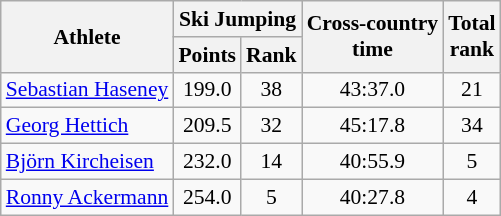<table class="wikitable" style="font-size:90%">
<tr>
<th rowspan="2">Athlete</th>
<th colspan="2">Ski Jumping</th>
<th rowspan="2">Cross-country <br> time</th>
<th rowspan="2">Total <br> rank</th>
</tr>
<tr>
<th>Points</th>
<th>Rank</th>
</tr>
<tr>
<td><a href='#'>Sebastian Haseney</a></td>
<td align="center">199.0</td>
<td align="center">38</td>
<td align="center">43:37.0</td>
<td align="center">21</td>
</tr>
<tr>
<td><a href='#'>Georg Hettich</a></td>
<td align="center">209.5</td>
<td align="center">32</td>
<td align="center">45:17.8</td>
<td align="center">34</td>
</tr>
<tr>
<td><a href='#'>Björn Kircheisen</a></td>
<td align="center">232.0</td>
<td align="center">14</td>
<td align="center">40:55.9</td>
<td align="center">5</td>
</tr>
<tr>
<td><a href='#'>Ronny Ackermann</a></td>
<td align="center">254.0</td>
<td align="center">5</td>
<td align="center">40:27.8</td>
<td align="center">4</td>
</tr>
</table>
